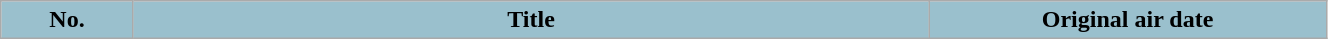<table class="wikitable plainrowheaders" style="width:70%;">
<tr>
<th style="background: #9AC0CD;width:10%;">No.</th>
<th style="background: #9AC0CD;width:60%;">Title</th>
<th style="background: #9AC0CD;width:30%;">Original air date<br>


</th>
</tr>
</table>
